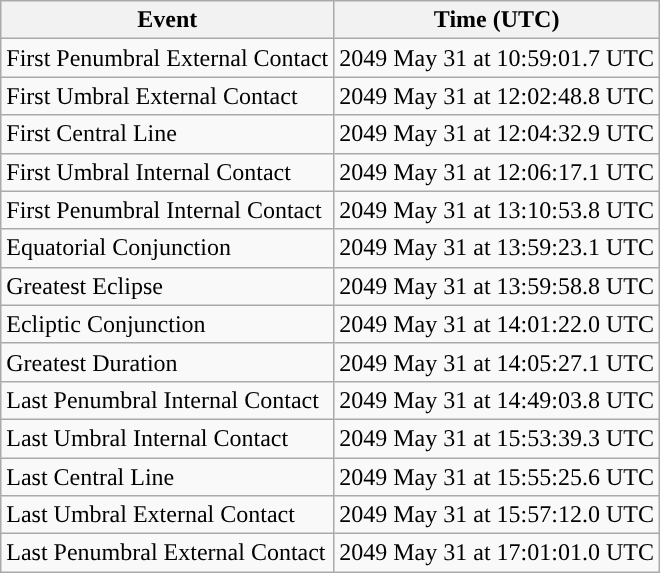<table class="wikitable">
<tr>
<th>Event</th>
<th>Time (UTC)</th>
</tr>
<tr>
<td>First Penumbral External Contact</td>
<td>2049 May 31 at 10:59:01.7 UTC</td>
</tr>
<tr>
<td>First Umbral External Contact</td>
<td>2049 May 31 at 12:02:48.8 UTC</td>
</tr>
<tr>
<td>First Central Line</td>
<td>2049 May 31 at 12:04:32.9 UTC</td>
</tr>
<tr>
<td>First Umbral Internal Contact</td>
<td>2049 May 31 at 12:06:17.1 UTC</td>
</tr>
<tr>
<td>First Penumbral Internal Contact</td>
<td>2049 May 31 at 13:10:53.8 UTC</td>
</tr>
<tr>
<td>Equatorial Conjunction</td>
<td>2049 May 31 at 13:59:23.1 UTC</td>
</tr>
<tr>
<td>Greatest Eclipse</td>
<td>2049 May 31 at 13:59:58.8 UTC</td>
</tr>
<tr>
<td>Ecliptic Conjunction</td>
<td>2049 May 31 at 14:01:22.0 UTC</td>
</tr>
<tr>
<td>Greatest Duration</td>
<td>2049 May 31 at 14:05:27.1 UTC</td>
</tr>
<tr>
<td>Last Penumbral Internal Contact</td>
<td>2049 May 31 at 14:49:03.8 UTC</td>
</tr>
<tr>
<td>Last Umbral Internal Contact</td>
<td>2049 May 31 at 15:53:39.3 UTC</td>
</tr>
<tr>
<td>Last Central Line</td>
<td>2049 May 31 at 15:55:25.6 UTC</td>
</tr>
<tr>
<td>Last Umbral External Contact</td>
<td>2049 May 31 at 15:57:12.0 UTC</td>
</tr>
<tr>
<td>Last Penumbral External Contact</td>
<td>2049 May 31 at 17:01:01.0 UTC</td>
</tr>
</table>
